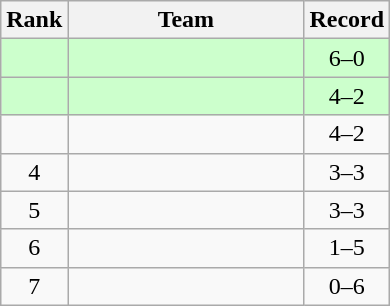<table class="wikitable">
<tr>
<th>Rank</th>
<th width=150px>Team</th>
<th>Record</th>
</tr>
<tr bgcolor="#ccffcc">
<td align=center></td>
<td></td>
<td align=center>6–0</td>
</tr>
<tr bgcolor="#ccffcc">
<td align=center></td>
<td></td>
<td align=center>4–2</td>
</tr>
<tr>
<td align=center></td>
<td></td>
<td align=center>4–2</td>
</tr>
<tr>
<td align=center>4</td>
<td></td>
<td align=center>3–3</td>
</tr>
<tr>
<td align=center>5</td>
<td></td>
<td align=center>3–3</td>
</tr>
<tr>
<td align=center>6</td>
<td></td>
<td align=center>1–5</td>
</tr>
<tr>
<td align=center>7</td>
<td></td>
<td align=center>0–6</td>
</tr>
</table>
